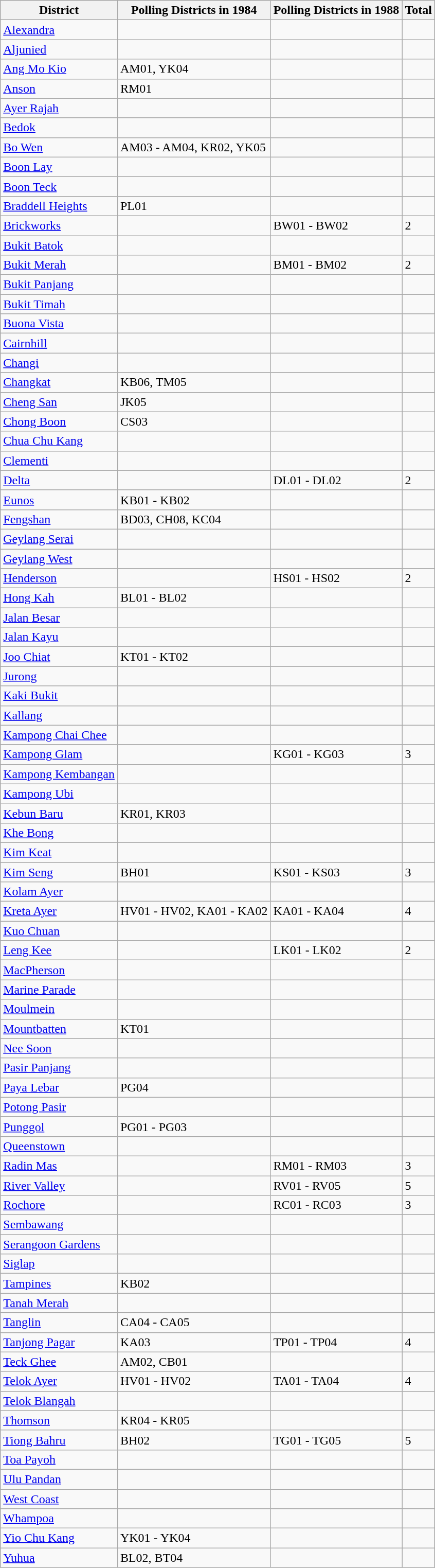<table class="wikitable">
<tr>
<th>District</th>
<th>Polling Districts in 1984</th>
<th>Polling Districts in 1988</th>
<th>Total</th>
</tr>
<tr>
<td><a href='#'>Alexandra</a></td>
<td></td>
<td></td>
<td></td>
</tr>
<tr>
<td><a href='#'>Aljunied</a></td>
<td></td>
<td></td>
<td></td>
</tr>
<tr>
<td><a href='#'>Ang Mo Kio</a></td>
<td>AM01, YK04</td>
<td></td>
<td></td>
</tr>
<tr>
<td><a href='#'>Anson</a></td>
<td>RM01</td>
<td></td>
<td></td>
</tr>
<tr>
<td><a href='#'>Ayer Rajah</a></td>
<td></td>
<td></td>
<td></td>
</tr>
<tr>
<td><a href='#'>Bedok</a></td>
<td></td>
<td></td>
<td></td>
</tr>
<tr>
<td><a href='#'>Bo Wen</a></td>
<td>AM03 - AM04, KR02, YK05</td>
<td></td>
<td></td>
</tr>
<tr>
<td><a href='#'>Boon Lay</a></td>
<td></td>
<td></td>
<td></td>
</tr>
<tr>
<td><a href='#'>Boon Teck</a></td>
<td></td>
<td></td>
<td></td>
</tr>
<tr>
<td><a href='#'>Braddell Heights</a></td>
<td>PL01</td>
<td></td>
<td></td>
</tr>
<tr>
<td><a href='#'>Brickworks</a></td>
<td></td>
<td>BW01 - BW02</td>
<td>2</td>
</tr>
<tr>
<td><a href='#'>Bukit Batok</a></td>
<td></td>
<td></td>
<td></td>
</tr>
<tr>
<td><a href='#'>Bukit Merah</a></td>
<td></td>
<td>BM01 - BM02</td>
<td>2</td>
</tr>
<tr>
<td><a href='#'>Bukit Panjang</a></td>
<td></td>
<td></td>
<td></td>
</tr>
<tr>
<td><a href='#'>Bukit Timah</a></td>
<td></td>
<td></td>
<td></td>
</tr>
<tr>
<td><a href='#'>Buona Vista</a></td>
<td></td>
<td></td>
<td></td>
</tr>
<tr>
<td><a href='#'>Cairnhill</a></td>
<td></td>
<td></td>
<td></td>
</tr>
<tr>
<td><a href='#'>Changi</a></td>
<td></td>
<td></td>
<td></td>
</tr>
<tr>
<td><a href='#'>Changkat</a></td>
<td>KB06, TM05</td>
<td></td>
<td></td>
</tr>
<tr>
<td><a href='#'>Cheng San</a></td>
<td>JK05</td>
<td></td>
<td></td>
</tr>
<tr>
<td><a href='#'>Chong Boon</a></td>
<td>CS03</td>
<td></td>
<td></td>
</tr>
<tr>
<td><a href='#'>Chua Chu Kang</a></td>
<td></td>
<td></td>
<td></td>
</tr>
<tr>
<td><a href='#'>Clementi</a></td>
<td></td>
<td></td>
<td></td>
</tr>
<tr>
<td><a href='#'>Delta</a></td>
<td></td>
<td>DL01 - DL02</td>
<td>2</td>
</tr>
<tr>
<td><a href='#'>Eunos</a></td>
<td>KB01 - KB02</td>
<td></td>
<td></td>
</tr>
<tr>
<td><a href='#'>Fengshan</a></td>
<td>BD03, CH08, KC04</td>
<td></td>
<td></td>
</tr>
<tr>
<td><a href='#'>Geylang Serai</a></td>
<td></td>
<td></td>
<td></td>
</tr>
<tr>
<td><a href='#'>Geylang West</a></td>
<td></td>
<td></td>
<td></td>
</tr>
<tr>
<td><a href='#'>Henderson</a></td>
<td></td>
<td>HS01 - HS02</td>
<td>2</td>
</tr>
<tr>
<td><a href='#'>Hong Kah</a></td>
<td>BL01 - BL02</td>
<td></td>
<td></td>
</tr>
<tr>
<td><a href='#'>Jalan Besar</a></td>
<td></td>
<td></td>
<td></td>
</tr>
<tr>
<td><a href='#'>Jalan Kayu</a></td>
<td></td>
<td></td>
<td></td>
</tr>
<tr>
<td><a href='#'>Joo Chiat</a></td>
<td>KT01 - KT02</td>
<td></td>
<td></td>
</tr>
<tr>
<td><a href='#'>Jurong</a></td>
<td></td>
<td></td>
<td></td>
</tr>
<tr>
<td><a href='#'>Kaki Bukit</a></td>
<td></td>
<td></td>
<td></td>
</tr>
<tr>
<td><a href='#'>Kallang</a></td>
<td></td>
<td></td>
<td></td>
</tr>
<tr>
<td><a href='#'>Kampong Chai Chee</a></td>
<td></td>
<td></td>
<td></td>
</tr>
<tr>
<td><a href='#'>Kampong Glam</a></td>
<td></td>
<td>KG01 - KG03</td>
<td>3</td>
</tr>
<tr>
<td><a href='#'>Kampong Kembangan</a></td>
<td></td>
<td></td>
<td></td>
</tr>
<tr>
<td><a href='#'>Kampong Ubi</a></td>
<td></td>
<td></td>
<td></td>
</tr>
<tr>
<td><a href='#'>Kebun Baru</a></td>
<td>KR01, KR03</td>
<td></td>
<td></td>
</tr>
<tr>
<td><a href='#'>Khe Bong</a></td>
<td></td>
<td></td>
<td></td>
</tr>
<tr>
<td><a href='#'>Kim Keat</a></td>
<td></td>
<td></td>
<td></td>
</tr>
<tr>
<td><a href='#'>Kim Seng</a></td>
<td>BH01</td>
<td>KS01 - KS03</td>
<td>3</td>
</tr>
<tr>
<td><a href='#'>Kolam Ayer</a></td>
<td></td>
<td></td>
<td></td>
</tr>
<tr>
<td><a href='#'>Kreta Ayer</a></td>
<td>HV01 - HV02, KA01 - KA02</td>
<td>KA01 - KA04</td>
<td>4</td>
</tr>
<tr>
<td><a href='#'>Kuo Chuan</a></td>
<td></td>
<td></td>
<td></td>
</tr>
<tr>
<td><a href='#'>Leng Kee</a></td>
<td></td>
<td>LK01 - LK02</td>
<td>2</td>
</tr>
<tr>
<td><a href='#'>MacPherson</a></td>
<td></td>
<td></td>
<td></td>
</tr>
<tr>
<td><a href='#'>Marine Parade</a></td>
<td></td>
<td></td>
<td></td>
</tr>
<tr>
<td><a href='#'>Moulmein</a></td>
<td></td>
<td></td>
<td></td>
</tr>
<tr>
<td><a href='#'>Mountbatten</a></td>
<td>KT01</td>
<td></td>
<td></td>
</tr>
<tr>
<td><a href='#'>Nee Soon</a></td>
<td></td>
<td></td>
<td></td>
</tr>
<tr>
<td><a href='#'>Pasir Panjang</a></td>
<td></td>
<td></td>
<td></td>
</tr>
<tr>
<td><a href='#'>Paya Lebar</a></td>
<td>PG04</td>
<td></td>
<td></td>
</tr>
<tr>
<td><a href='#'>Potong Pasir</a></td>
<td></td>
<td></td>
<td></td>
</tr>
<tr>
<td><a href='#'>Punggol</a></td>
<td>PG01 - PG03</td>
<td></td>
<td></td>
</tr>
<tr>
<td><a href='#'>Queenstown</a></td>
<td></td>
<td></td>
<td></td>
</tr>
<tr>
<td><a href='#'>Radin Mas</a></td>
<td></td>
<td>RM01 - RM03</td>
<td>3</td>
</tr>
<tr>
<td><a href='#'>River Valley</a></td>
<td></td>
<td>RV01 - RV05</td>
<td>5</td>
</tr>
<tr>
<td><a href='#'>Rochore</a></td>
<td></td>
<td>RC01 - RC03</td>
<td>3</td>
</tr>
<tr>
<td><a href='#'>Sembawang</a></td>
<td></td>
<td></td>
<td></td>
</tr>
<tr>
<td><a href='#'>Serangoon Gardens</a></td>
<td></td>
<td></td>
<td></td>
</tr>
<tr>
<td><a href='#'>Siglap</a></td>
<td></td>
<td></td>
<td></td>
</tr>
<tr>
<td><a href='#'>Tampines</a></td>
<td>KB02</td>
<td></td>
<td></td>
</tr>
<tr>
<td><a href='#'>Tanah Merah</a></td>
<td></td>
<td></td>
<td></td>
</tr>
<tr>
<td><a href='#'>Tanglin</a></td>
<td>CA04 - CA05</td>
<td></td>
<td></td>
</tr>
<tr>
<td><a href='#'>Tanjong Pagar</a></td>
<td>KA03</td>
<td>TP01 - TP04</td>
<td>4</td>
</tr>
<tr>
<td><a href='#'>Teck Ghee</a></td>
<td>AM02, CB01</td>
<td></td>
<td></td>
</tr>
<tr>
<td><a href='#'>Telok Ayer</a></td>
<td>HV01 - HV02</td>
<td>TA01 - TA04</td>
<td>4</td>
</tr>
<tr>
<td><a href='#'>Telok Blangah</a></td>
<td></td>
<td></td>
<td></td>
</tr>
<tr>
<td><a href='#'>Thomson</a></td>
<td>KR04 - KR05</td>
<td></td>
<td></td>
</tr>
<tr>
<td><a href='#'>Tiong Bahru</a></td>
<td>BH02</td>
<td>TG01 - TG05</td>
<td>5</td>
</tr>
<tr>
<td><a href='#'>Toa Payoh</a></td>
<td></td>
<td></td>
<td></td>
</tr>
<tr>
<td><a href='#'>Ulu Pandan</a></td>
<td></td>
<td></td>
<td></td>
</tr>
<tr>
<td><a href='#'>West Coast</a></td>
<td></td>
<td></td>
<td></td>
</tr>
<tr>
<td><a href='#'>Whampoa</a></td>
<td></td>
<td></td>
<td></td>
</tr>
<tr>
<td><a href='#'>Yio Chu Kang</a></td>
<td>YK01 - YK04</td>
<td></td>
<td></td>
</tr>
<tr>
<td><a href='#'>Yuhua</a></td>
<td>BL02, BT04</td>
<td></td>
<td></td>
</tr>
</table>
